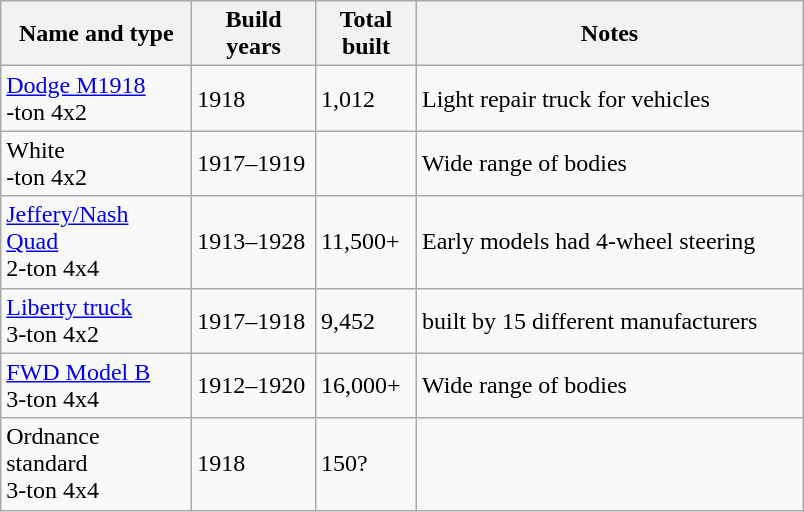<table class="wikitable">
<tr>
<th style="width: 120px;">Name and type</th>
<th style="width: 75px;">Build years</th>
<th style="width: 60px;">Total built</th>
<th style="width: 250px;">Notes</th>
</tr>
<tr>
<td><a href='#'>Dodge M1918</a><br>-ton 4x2</td>
<td>1918</td>
<td>1,012</td>
<td>Light repair truck for vehicles</td>
</tr>
<tr>
<td>White<br>-ton 4x2</td>
<td>1917–1919</td>
<td></td>
<td>Wide range of bodies</td>
</tr>
<tr>
<td><a href='#'>Jeffery/Nash Quad</a><br>2-ton 4x4</td>
<td>1913–1928</td>
<td>11,500+</td>
<td>Early models had 4-wheel steering</td>
</tr>
<tr>
<td><a href='#'>Liberty truck</a><br>3-ton 4x2</td>
<td>1917–1918</td>
<td>9,452</td>
<td>built by 15 different manufacturers</td>
</tr>
<tr>
<td><a href='#'>FWD Model B</a><br>3-ton 4x4</td>
<td>1912–1920</td>
<td>16,000+</td>
<td>Wide range of bodies</td>
</tr>
<tr>
<td>Ordnance standard<br>3-ton 4x4</td>
<td>1918</td>
<td>150?</td>
<td></td>
</tr>
</table>
